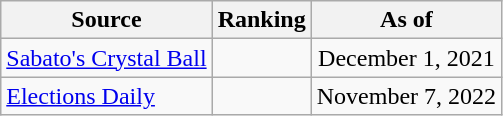<table class="wikitable" style="text-align:center">
<tr>
<th>Source</th>
<th>Ranking</th>
<th>As of</th>
</tr>
<tr>
<td align=left><a href='#'>Sabato's Crystal Ball</a></td>
<td></td>
<td>December 1, 2021</td>
</tr>
<tr>
<td align="left"><a href='#'>Elections Daily</a></td>
<td></td>
<td>November 7, 2022</td>
</tr>
</table>
